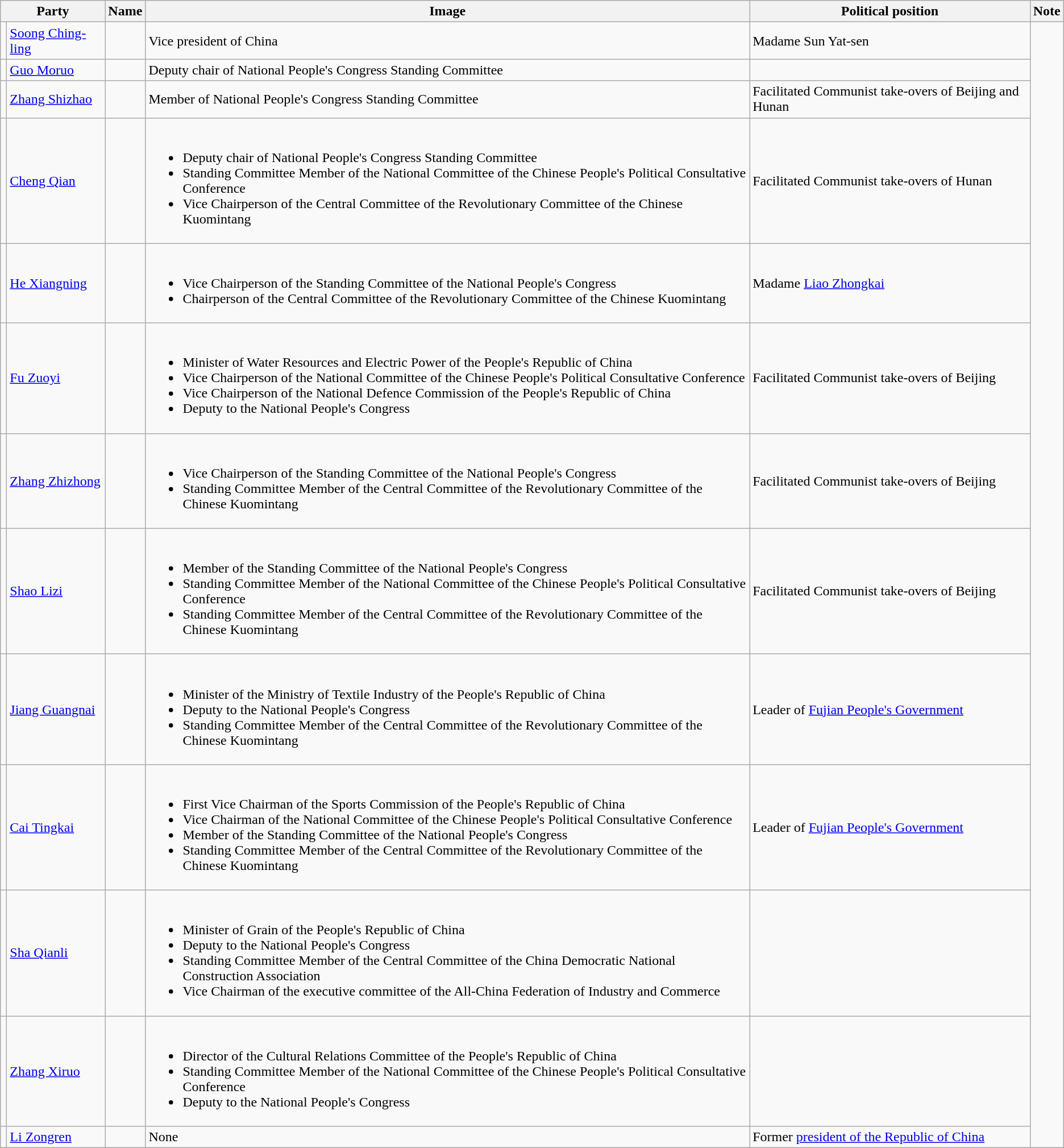<table class="wikitable">
<tr>
<th scope="col" colspan="2">Party</th>
<th scope="col">Name</th>
<th scope="col">Image</th>
<th scope="col">Political position</th>
<th scope="col">Note</th>
</tr>
<tr>
<td></td>
<td><a href='#'>Soong Ching-ling</a></td>
<td></td>
<td>Vice president of China</td>
<td>Madame Sun Yat-sen</td>
</tr>
<tr>
<td></td>
<td><a href='#'>Guo Moruo</a></td>
<td></td>
<td>Deputy chair of National People's Congress Standing Committee</td>
<td></td>
</tr>
<tr>
<td></td>
<td><a href='#'>Zhang Shizhao</a></td>
<td></td>
<td>Member of National People's Congress Standing Committee</td>
<td>Facilitated Communist take-overs of Beijing and Hunan</td>
</tr>
<tr>
<td></td>
<td><a href='#'>Cheng Qian</a></td>
<td></td>
<td><br><ul><li>Deputy chair of National People's Congress Standing Committee</li><li>Standing Committee Member of the National Committee of the Chinese People's Political Consultative Conference</li><li>Vice Chairperson of the Central Committee of the Revolutionary Committee of the Chinese Kuomintang</li></ul></td>
<td>Facilitated Communist take-overs of Hunan</td>
</tr>
<tr>
<td></td>
<td><a href='#'>He Xiangning</a></td>
<td></td>
<td><br><ul><li>Vice Chairperson of the Standing Committee of the National People's Congress</li><li>Chairperson of the Central Committee of the Revolutionary Committee of the Chinese Kuomintang</li></ul></td>
<td>Madame <a href='#'>Liao Zhongkai</a></td>
</tr>
<tr>
<td></td>
<td><a href='#'>Fu Zuoyi</a></td>
<td></td>
<td><br><ul><li>Minister of Water Resources and Electric Power of the People's Republic of China</li><li>Vice Chairperson of the National Committee of the Chinese People's Political Consultative Conference</li><li>Vice Chairperson of the National Defence Commission of the People's Republic of China</li><li>Deputy to the National People's Congress</li></ul></td>
<td>Facilitated Communist take-overs of Beijing</td>
</tr>
<tr>
<td></td>
<td><a href='#'>Zhang Zhizhong</a></td>
<td></td>
<td><br><ul><li>Vice Chairperson of the Standing Committee of the National People's Congress</li><li>Standing Committee Member of the Central Committee of the Revolutionary Committee of the Chinese Kuomintang</li></ul></td>
<td>Facilitated Communist take-overs of Beijing</td>
</tr>
<tr>
<td></td>
<td><a href='#'>Shao Lizi</a></td>
<td></td>
<td><br><ul><li>Member of the Standing Committee of the National People's Congress</li><li>Standing Committee Member of the National Committee of the Chinese People's Political Consultative Conference</li><li>Standing Committee Member of the Central Committee of the Revolutionary Committee of the Chinese Kuomintang</li></ul></td>
<td>Facilitated Communist take-overs of Beijing</td>
</tr>
<tr>
<td></td>
<td><a href='#'>Jiang Guangnai</a></td>
<td></td>
<td><br><ul><li>Minister of the Ministry of Textile Industry of the People's Republic of China</li><li>Deputy to the National People's Congress</li><li>Standing Committee Member of the Central Committee of the Revolutionary Committee of the Chinese Kuomintang</li></ul></td>
<td>Leader of <a href='#'>Fujian People's Government</a></td>
</tr>
<tr>
<td></td>
<td><a href='#'>Cai Tingkai</a></td>
<td></td>
<td><br><ul><li>First Vice Chairman of the Sports Commission of the People's Republic of China</li><li>Vice Chairman of the National Committee of the Chinese People's Political Consultative Conference</li><li>Member of the Standing Committee of the National People's Congress</li><li>Standing Committee Member of the Central Committee of the Revolutionary Committee of the Chinese Kuomintang</li></ul></td>
<td>Leader of <a href='#'>Fujian People's Government</a></td>
</tr>
<tr>
<td></td>
<td><a href='#'>Sha Qianli</a></td>
<td></td>
<td><br><ul><li>Minister of Grain of the People's Republic of China</li><li>Deputy to the National People's Congress</li><li>Standing Committee Member of the Central Committee of the China Democratic National Construction Association</li><li>Vice Chairman of the executive committee of the All-China Federation of Industry and Commerce</li></ul></td>
<td></td>
</tr>
<tr>
<td></td>
<td><a href='#'>Zhang Xiruo</a></td>
<td></td>
<td><br><ul><li>Director of the Cultural Relations Committee of the People's Republic of China</li><li>Standing Committee Member of the National Committee of the Chinese People's Political Consultative Conference</li><li>Deputy to the National People's Congress</li></ul></td>
<td></td>
</tr>
<tr>
<td></td>
<td><a href='#'>Li Zongren</a></td>
<td></td>
<td>None</td>
<td>Former <a href='#'>president of the Republic of China</a></td>
</tr>
</table>
